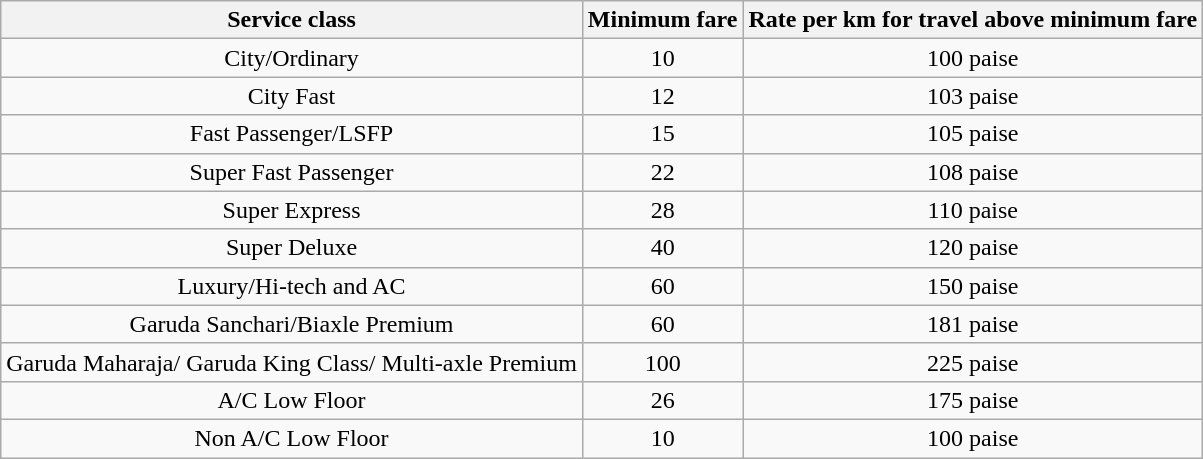<table class="wikitable plainrowheaders unsortable" style="text-align:center">
<tr>
<th>Service class</th>
<th>Minimum fare</th>
<th>Rate per km for travel above minimum fare</th>
</tr>
<tr>
<td>City/Ordinary</td>
<td>10</td>
<td>100 paise</td>
</tr>
<tr>
<td>City Fast</td>
<td>12</td>
<td>103 paise</td>
</tr>
<tr>
<td>Fast Passenger/LSFP</td>
<td>15</td>
<td>105 paise</td>
</tr>
<tr>
<td>Super Fast Passenger</td>
<td>22</td>
<td>108 paise</td>
</tr>
<tr>
<td>Super Express</td>
<td>28</td>
<td>110 paise</td>
</tr>
<tr>
<td>Super Deluxe</td>
<td>40</td>
<td>120 paise</td>
</tr>
<tr>
<td>Luxury/Hi-tech and AC</td>
<td>60</td>
<td>150 paise</td>
</tr>
<tr>
<td>Garuda Sanchari/Biaxle Premium</td>
<td>60</td>
<td>181 paise</td>
</tr>
<tr>
<td>Garuda Maharaja/ Garuda King Class/ Multi-axle Premium</td>
<td>100</td>
<td>225 paise</td>
</tr>
<tr>
<td>A/C Low Floor</td>
<td>26</td>
<td>175 paise</td>
</tr>
<tr>
<td>Non A/C Low Floor</td>
<td>10</td>
<td>100 paise</td>
</tr>
</table>
